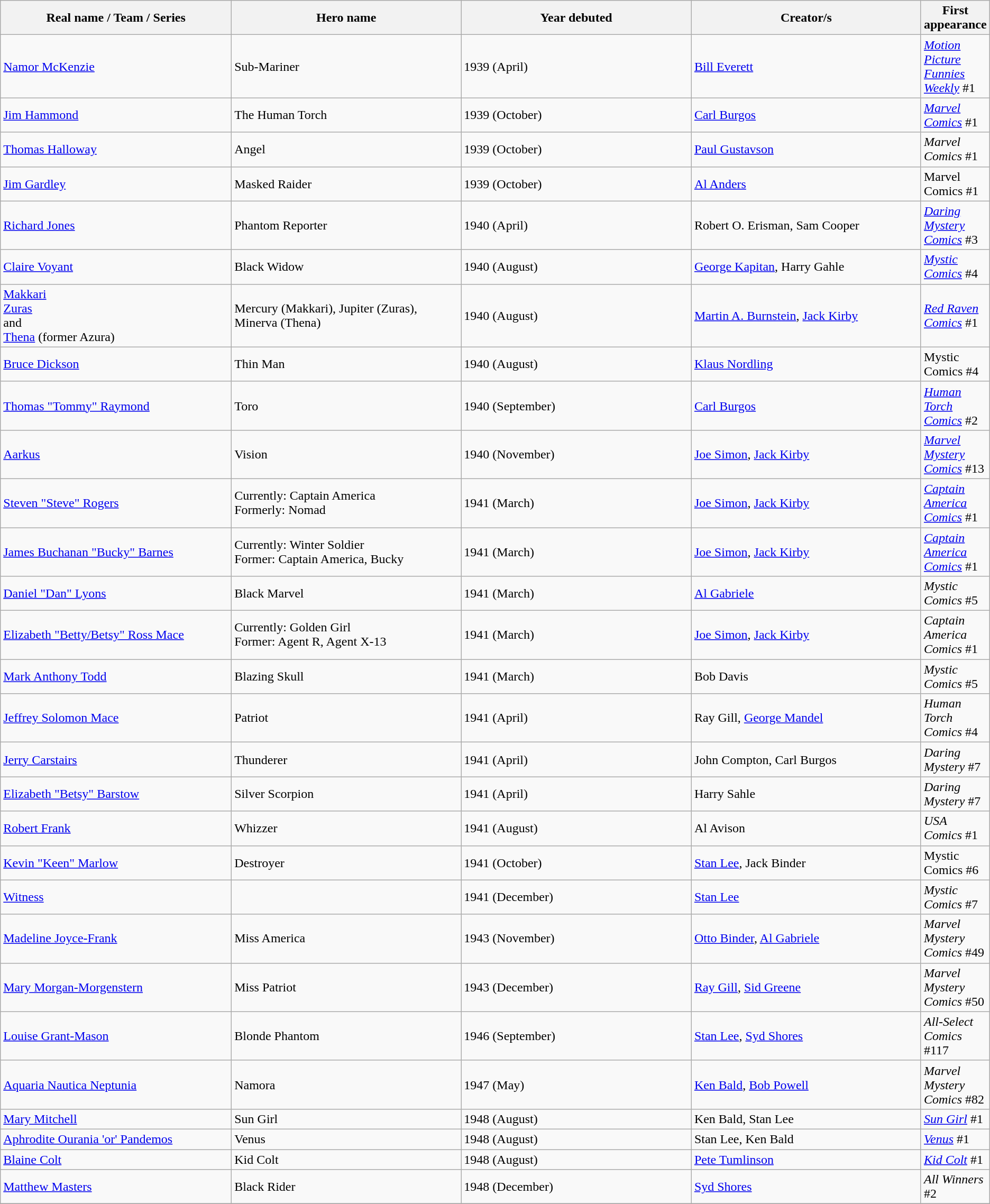<table class="wikitable">
<tr>
<th style="width:25%;">Real name / Team / Series</th>
<th style="width:25%;">Hero name</th>
<th style="width:25%;">Year debuted</th>
<th style="width:25%;">Creator/s</th>
<th style="width:25%;">First appearance</th>
</tr>
<tr>
<td><a href='#'>Namor McKenzie</a></td>
<td>Sub-Mariner</td>
<td>1939 (April)</td>
<td><a href='#'>Bill Everett</a></td>
<td><em><a href='#'>Motion Picture Funnies Weekly</a></em> #1</td>
</tr>
<tr>
<td><a href='#'>Jim Hammond</a></td>
<td>The Human Torch</td>
<td>1939 (October)</td>
<td><a href='#'>Carl Burgos</a></td>
<td><em><a href='#'>Marvel Comics</a></em> #1</td>
</tr>
<tr>
<td><a href='#'>Thomas Halloway</a></td>
<td>Angel</td>
<td>1939 (October)</td>
<td><a href='#'>Paul Gustavson</a></td>
<td><em>Marvel Comics</em> #1</td>
</tr>
<tr>
<td><a href='#'>Jim Gardley</a></td>
<td>Masked Raider</td>
<td>1939 (October)</td>
<td><a href='#'>Al Anders</a></td>
<td>Marvel Comics #1</td>
</tr>
<tr>
<td><a href='#'>Richard Jones</a></td>
<td>Phantom Reporter</td>
<td>1940 (April)</td>
<td>Robert O. Erisman, Sam Cooper</td>
<td><em><a href='#'>Daring Mystery Comics</a></em> #3</td>
</tr>
<tr>
<td><a href='#'>Claire Voyant</a></td>
<td>Black Widow</td>
<td>1940 (August)</td>
<td><a href='#'>George Kapitan</a>, Harry Gahle</td>
<td><em><a href='#'>Mystic Comics</a></em> #4</td>
</tr>
<tr>
<td><a href='#'>Makkari</a><br><a href='#'>Zuras</a><br>and<br><a href='#'>Thena</a> (former Azura)</td>
<td>Mercury (Makkari), Jupiter (Zuras), Minerva (Thena)</td>
<td>1940 (August)</td>
<td><a href='#'>Martin A. Burnstein</a>, <a href='#'>Jack Kirby</a></td>
<td><em><a href='#'>Red Raven Comics</a></em> #1</td>
</tr>
<tr>
<td><a href='#'>Bruce Dickson</a></td>
<td>Thin Man</td>
<td>1940 (August)</td>
<td><a href='#'>Klaus Nordling</a></td>
<td>Mystic Comics #4</td>
</tr>
<tr>
<td><a href='#'>Thomas "Tommy" Raymond</a></td>
<td>Toro</td>
<td>1940 (September)</td>
<td><a href='#'>Carl Burgos</a></td>
<td><em><a href='#'>Human Torch Comics</a></em> #2</td>
</tr>
<tr>
<td><a href='#'>Aarkus</a></td>
<td>Vision</td>
<td>1940 (November)</td>
<td><a href='#'>Joe Simon</a>, <a href='#'>Jack Kirby</a></td>
<td><em><a href='#'>Marvel Mystery Comics</a></em> #13</td>
</tr>
<tr>
<td><a href='#'>Steven "Steve" Rogers</a></td>
<td>Currently: Captain America<br>Formerly: Nomad</td>
<td>1941 (March)</td>
<td><a href='#'>Joe Simon</a>, <a href='#'>Jack Kirby</a></td>
<td><em><a href='#'>Captain America Comics</a></em> #1</td>
</tr>
<tr>
<td><a href='#'>James Buchanan "Bucky" Barnes</a></td>
<td>Currently: Winter Soldier<br>Former: Captain America, Bucky</td>
<td>1941 (March)</td>
<td><a href='#'>Joe Simon</a>, <a href='#'>Jack Kirby</a></td>
<td><em><a href='#'>Captain America Comics</a></em> #1</td>
</tr>
<tr>
<td><a href='#'>Daniel "Dan" Lyons</a></td>
<td>Black Marvel</td>
<td>1941 (March)</td>
<td><a href='#'>Al Gabriele</a></td>
<td><em>Mystic Comics</em> #5</td>
</tr>
<tr>
<td><a href='#'>Elizabeth "Betty/Betsy" Ross Mace</a></td>
<td>Currently: Golden Girl<br>Former: Agent R, Agent X-13</td>
<td>1941 (March)</td>
<td><a href='#'>Joe Simon</a>, <a href='#'>Jack Kirby</a></td>
<td><em>Captain America Comics</em> #1</td>
</tr>
<tr>
<td><a href='#'>Mark Anthony Todd</a></td>
<td>Blazing Skull</td>
<td>1941 (March)</td>
<td>Bob Davis</td>
<td><em>Mystic Comics</em> #5</td>
</tr>
<tr>
<td><a href='#'>Jeffrey Solomon Mace</a></td>
<td>Patriot</td>
<td>1941 (April)</td>
<td>Ray Gill, <a href='#'>George Mandel</a></td>
<td><em>Human Torch Comics</em> #4</td>
</tr>
<tr>
<td><a href='#'>Jerry Carstairs</a></td>
<td>Thunderer</td>
<td>1941 (April)</td>
<td>John Compton, Carl Burgos</td>
<td><em>Daring Mystery</em> #7</td>
</tr>
<tr>
<td><a href='#'>Elizabeth "Betsy" Barstow</a></td>
<td>Silver Scorpion</td>
<td>1941 (April)</td>
<td>Harry Sahle</td>
<td><em>Daring Mystery</em> #7</td>
</tr>
<tr>
<td><a href='#'>Robert Frank</a></td>
<td>Whizzer</td>
<td>1941 (August)</td>
<td>Al Avison</td>
<td><em>USA Comics</em> #1</td>
</tr>
<tr>
<td><a href='#'>Kevin "Keen" Marlow</a></td>
<td>Destroyer</td>
<td>1941 (October)</td>
<td><a href='#'>Stan Lee</a>, Jack Binder</td>
<td>Mystic Comics #6</td>
</tr>
<tr>
<td><a href='#'>Witness</a></td>
<td></td>
<td>1941 (December)</td>
<td><a href='#'>Stan Lee</a></td>
<td><em>Mystic Comics</em> #7</td>
</tr>
<tr>
<td><a href='#'>Madeline Joyce-Frank</a></td>
<td>Miss America</td>
<td>1943 (November)</td>
<td><a href='#'>Otto Binder</a>, <a href='#'>Al Gabriele</a></td>
<td><em>Marvel Mystery Comics</em> #49</td>
</tr>
<tr>
<td><a href='#'>Mary Morgan-Morgenstern</a></td>
<td>Miss Patriot</td>
<td>1943 (December)</td>
<td><a href='#'>Ray Gill</a>, <a href='#'>Sid Greene</a></td>
<td><em>Marvel Mystery Comics</em> #50</td>
</tr>
<tr>
<td><a href='#'>Louise Grant-Mason</a></td>
<td>Blonde Phantom</td>
<td>1946 (September)</td>
<td><a href='#'>Stan Lee</a>, <a href='#'>Syd Shores</a></td>
<td><em>All-Select Comics</em> #117</td>
</tr>
<tr>
<td><a href='#'>Aquaria Nautica Neptunia</a></td>
<td>Namora</td>
<td>1947 (May)</td>
<td><a href='#'>Ken Bald</a>, <a href='#'>Bob Powell</a></td>
<td><em>Marvel Mystery Comics</em> #82</td>
</tr>
<tr>
<td><a href='#'>Mary Mitchell</a></td>
<td>Sun Girl</td>
<td>1948 (August)</td>
<td>Ken Bald, Stan Lee</td>
<td><em><a href='#'>Sun Girl</a></em> #1</td>
</tr>
<tr>
<td><a href='#'>Aphrodite Ourania 'or' Pandemos</a></td>
<td>Venus</td>
<td>1948 (August)</td>
<td>Stan Lee, Ken Bald</td>
<td><em><a href='#'>Venus</a></em> #1</td>
</tr>
<tr>
<td><a href='#'>Blaine Colt</a></td>
<td>Kid Colt</td>
<td>1948 (August)</td>
<td><a href='#'>Pete Tumlinson</a></td>
<td><em><a href='#'>Kid Colt</a></em> #1</td>
</tr>
<tr>
<td><a href='#'>Matthew Masters</a></td>
<td>Black Rider</td>
<td>1948 (December)</td>
<td><a href='#'>Syd Shores</a></td>
<td><em>All Winners</em> #2</td>
</tr>
<tr>
</tr>
</table>
